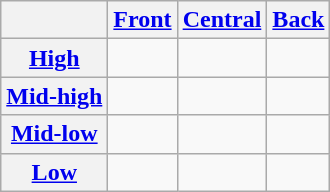<table class="wikitable">
<tr>
<th></th>
<th><a href='#'>Front</a></th>
<th><a href='#'>Central</a></th>
<th><a href='#'>Back</a></th>
</tr>
<tr>
<th><a href='#'>High</a></th>
<td></td>
<td></td>
<td></td>
</tr>
<tr>
<th><a href='#'>Mid-high</a></th>
<td></td>
<td></td>
<td></td>
</tr>
<tr>
<th><a href='#'>Mid-low</a></th>
<td> </td>
<td></td>
<td> </td>
</tr>
<tr>
<th><a href='#'>Low</a></th>
<td></td>
<td></td>
<td></td>
</tr>
</table>
